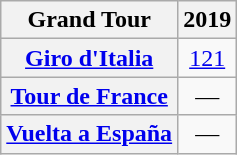<table class="wikitable plainrowheaders">
<tr>
<th>Grand Tour</th>
<th scope="col">2019</th>
</tr>
<tr style="text-align:center;">
<th scope="row"> <a href='#'>Giro d'Italia</a></th>
<td style="text-align:center;"><a href='#'>121</a></td>
</tr>
<tr style="text-align:center;">
<th scope="row"> <a href='#'>Tour de France</a></th>
<td>—</td>
</tr>
<tr style="text-align:center;">
<th scope="row"> <a href='#'>Vuelta a España</a></th>
<td>—</td>
</tr>
</table>
